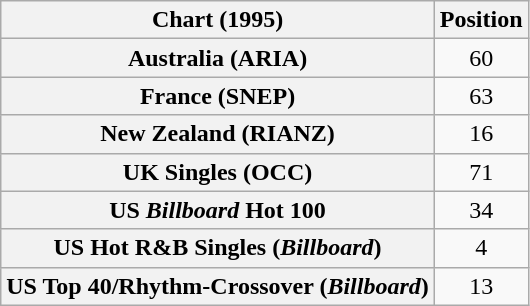<table class="wikitable sortable plainrowheaders" style="text-align:center">
<tr>
<th>Chart (1995)</th>
<th>Position</th>
</tr>
<tr>
<th scope="row">Australia (ARIA)</th>
<td>60</td>
</tr>
<tr>
<th scope="row">France (SNEP)</th>
<td>63</td>
</tr>
<tr>
<th scope="row">New Zealand (RIANZ)</th>
<td>16</td>
</tr>
<tr>
<th scope="row">UK Singles (OCC)</th>
<td>71</td>
</tr>
<tr>
<th scope="row">US <em>Billboard</em> Hot 100</th>
<td>34</td>
</tr>
<tr>
<th scope="row">US Hot R&B Singles (<em>Billboard</em>)</th>
<td>4</td>
</tr>
<tr>
<th scope="row">US Top 40/Rhythm-Crossover (<em>Billboard</em>)</th>
<td>13</td>
</tr>
</table>
